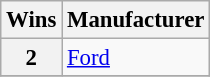<table class="wikitable" style="font-size: 95%;">
<tr>
<th>Wins</th>
<th>Manufacturer</th>
</tr>
<tr>
<th>2</th>
<td><a href='#'>Ford</a></td>
</tr>
<tr>
</tr>
</table>
